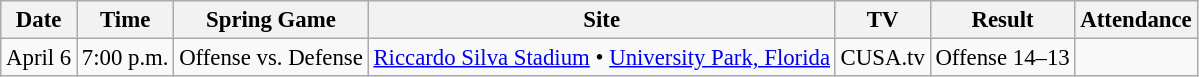<table class="wikitable" style="font-size:95%;">
<tr>
<th>Date</th>
<th>Time</th>
<th>Spring Game</th>
<th>Site</th>
<th>TV</th>
<th>Result</th>
<th>Attendance</th>
</tr>
<tr>
<td>April 6</td>
<td>7:00 p.m.</td>
<td>Offense vs. Defense</td>
<td><a href='#'>Riccardo Silva Stadium</a> • <a href='#'>University Park, Florida</a></td>
<td>CUSA.tv</td>
<td>Offense 14–13</td>
<td></td>
</tr>
</table>
